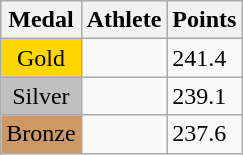<table class="wikitable">
<tr>
<th>Medal</th>
<th>Athlete</th>
<th>Points</th>
</tr>
<tr>
<td style="text-align:center;background-color:gold;">Gold</td>
<td></td>
<td>241.4</td>
</tr>
<tr>
<td style="text-align:center;background-color:silver;">Silver</td>
<td></td>
<td>239.1</td>
</tr>
<tr>
<td style="text-align:center;background-color:#CC9966;">Bronze</td>
<td></td>
<td>237.6</td>
</tr>
</table>
